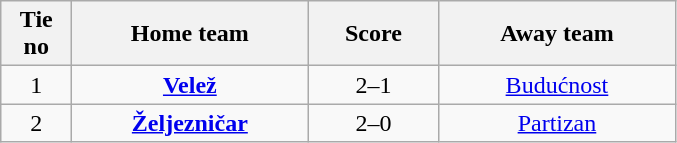<table class="wikitable" style="text-align: center">
<tr>
<th width=40>Tie no</th>
<th width=150>Home team</th>
<th width=80>Score</th>
<th width=150>Away team</th>
</tr>
<tr>
<td>1</td>
<td><strong><a href='#'>Velež</a></strong></td>
<td>2–1</td>
<td><a href='#'>Budućnost</a></td>
</tr>
<tr>
<td>2</td>
<td><strong><a href='#'>Željezničar</a></strong></td>
<td>2–0</td>
<td><a href='#'>Partizan</a></td>
</tr>
</table>
